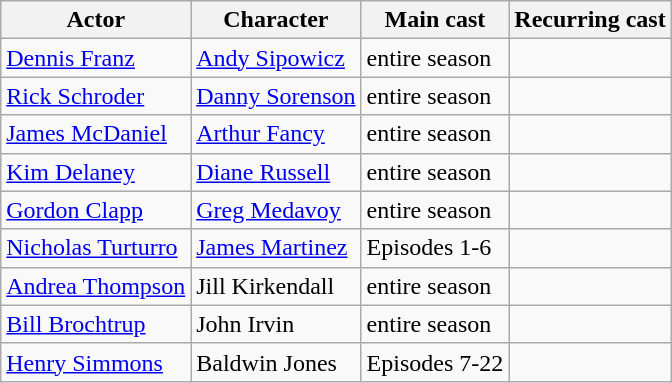<table class="wikitable sortable" border="1">
<tr>
<th>Actor</th>
<th>Character</th>
<th>Main cast</th>
<th>Recurring cast</th>
</tr>
<tr>
<td><a href='#'>Dennis Franz</a></td>
<td><a href='#'>Andy Sipowicz</a></td>
<td>entire season</td>
<td></td>
</tr>
<tr>
<td><a href='#'>Rick Schroder</a></td>
<td><a href='#'>Danny Sorenson</a></td>
<td>entire season</td>
<td></td>
</tr>
<tr>
<td><a href='#'>James McDaniel</a></td>
<td><a href='#'>Arthur Fancy</a></td>
<td>entire season</td>
<td></td>
</tr>
<tr>
<td><a href='#'>Kim Delaney</a></td>
<td><a href='#'>Diane Russell</a></td>
<td>entire season</td>
<td></td>
</tr>
<tr>
<td><a href='#'>Gordon Clapp</a></td>
<td><a href='#'>Greg Medavoy</a></td>
<td>entire season</td>
<td></td>
</tr>
<tr>
<td><a href='#'>Nicholas Turturro</a></td>
<td><a href='#'>James Martinez</a></td>
<td>Episodes 1-6</td>
<td></td>
</tr>
<tr>
<td><a href='#'>Andrea Thompson</a></td>
<td>Jill Kirkendall</td>
<td>entire season</td>
<td></td>
</tr>
<tr>
<td><a href='#'>Bill Brochtrup</a></td>
<td>John Irvin</td>
<td>entire season</td>
<td></td>
</tr>
<tr>
<td><a href='#'>Henry Simmons</a></td>
<td>Baldwin Jones</td>
<td>Episodes 7-22</td>
<td></td>
</tr>
</table>
